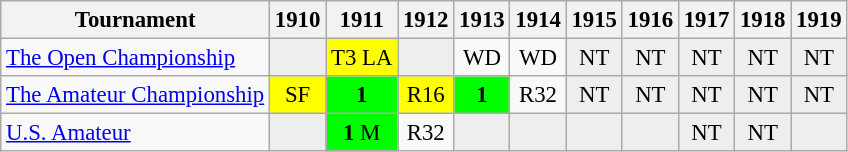<table class="wikitable" style="font-size:95%;text-align:center;">
<tr>
<th>Tournament</th>
<th>1910</th>
<th>1911</th>
<th>1912</th>
<th>1913</th>
<th>1914</th>
<th>1915</th>
<th>1916</th>
<th>1917</th>
<th>1918</th>
<th>1919</th>
</tr>
<tr>
<td align=left><a href='#'>The Open Championship</a></td>
<td style="background:#eeeeee;"></td>
<td style="background:yellow;">T3 <span>LA</span></td>
<td style="background:#eeeeee;"></td>
<td>WD</td>
<td>WD</td>
<td style="background:#eeeeee;">NT</td>
<td style="background:#eeeeee;">NT</td>
<td style="background:#eeeeee;">NT</td>
<td style="background:#eeeeee;">NT</td>
<td style="background:#eeeeee;">NT</td>
</tr>
<tr>
<td align=left><a href='#'>The Amateur Championship</a></td>
<td style="background:yellow;">SF</td>
<td style="background:lime;"><strong>1</strong></td>
<td style="background:yellow;">R16</td>
<td style="background:lime;"><strong>1</strong></td>
<td>R32</td>
<td style="background:#eeeeee;">NT</td>
<td style="background:#eeeeee;">NT</td>
<td style="background:#eeeeee;">NT</td>
<td style="background:#eeeeee;">NT</td>
<td style="background:#eeeeee;">NT</td>
</tr>
<tr>
<td align=left><a href='#'>U.S. Amateur</a></td>
<td style="background:#eeeeee;"></td>
<td style="background:lime;"><strong>1</strong> <span>M</span></td>
<td>R32</td>
<td style="background:#eeeeee;"></td>
<td style="background:#eeeeee;"></td>
<td style="background:#eeeeee;"></td>
<td style="background:#eeeeee;"></td>
<td style="background:#eeeeee;">NT</td>
<td style="background:#eeeeee;">NT</td>
<td style="background:#eeeeee;"></td>
</tr>
</table>
